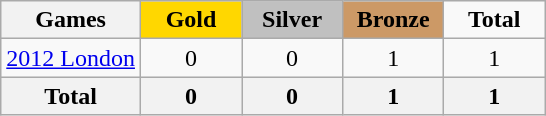<table class="wikitable">
<tr align="center">
<th>Games</th>
<td width="60" bgcolor="gold"><strong>Gold</strong></td>
<td width="60" bgcolor="silver"><strong>Silver</strong></td>
<td width="60" bgcolor="cc9966"><strong>Bronze</strong></td>
<td width="60"><strong>Total</strong></td>
</tr>
<tr align="center">
<td align="left"><a href='#'>2012 London</a></td>
<td>0</td>
<td>0</td>
<td>1</td>
<td>1</td>
</tr>
<tr align="center">
<th>Total</th>
<th>0</th>
<th>0</th>
<th>1</th>
<th>1</th>
</tr>
</table>
